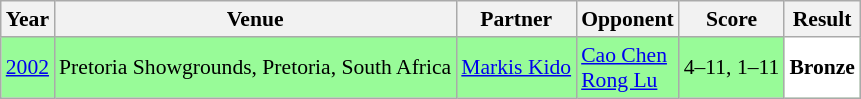<table class="sortable wikitable" style="font-size: 90%">
<tr>
<th>Year</th>
<th>Venue</th>
<th>Partner</th>
<th>Opponent</th>
<th>Score</th>
<th>Result</th>
</tr>
<tr style="background:#98FB98">
<td align="center"><a href='#'>2002</a></td>
<td align="left">Pretoria Showgrounds, Pretoria, South Africa</td>
<td align="left"> <a href='#'>Markis Kido</a></td>
<td align="left"> <a href='#'>Cao Chen</a> <br>  <a href='#'>Rong Lu</a></td>
<td align="left">4–11, 1–11</td>
<td style="text-align:left; background:white"> <strong>Bronze</strong></td>
</tr>
</table>
